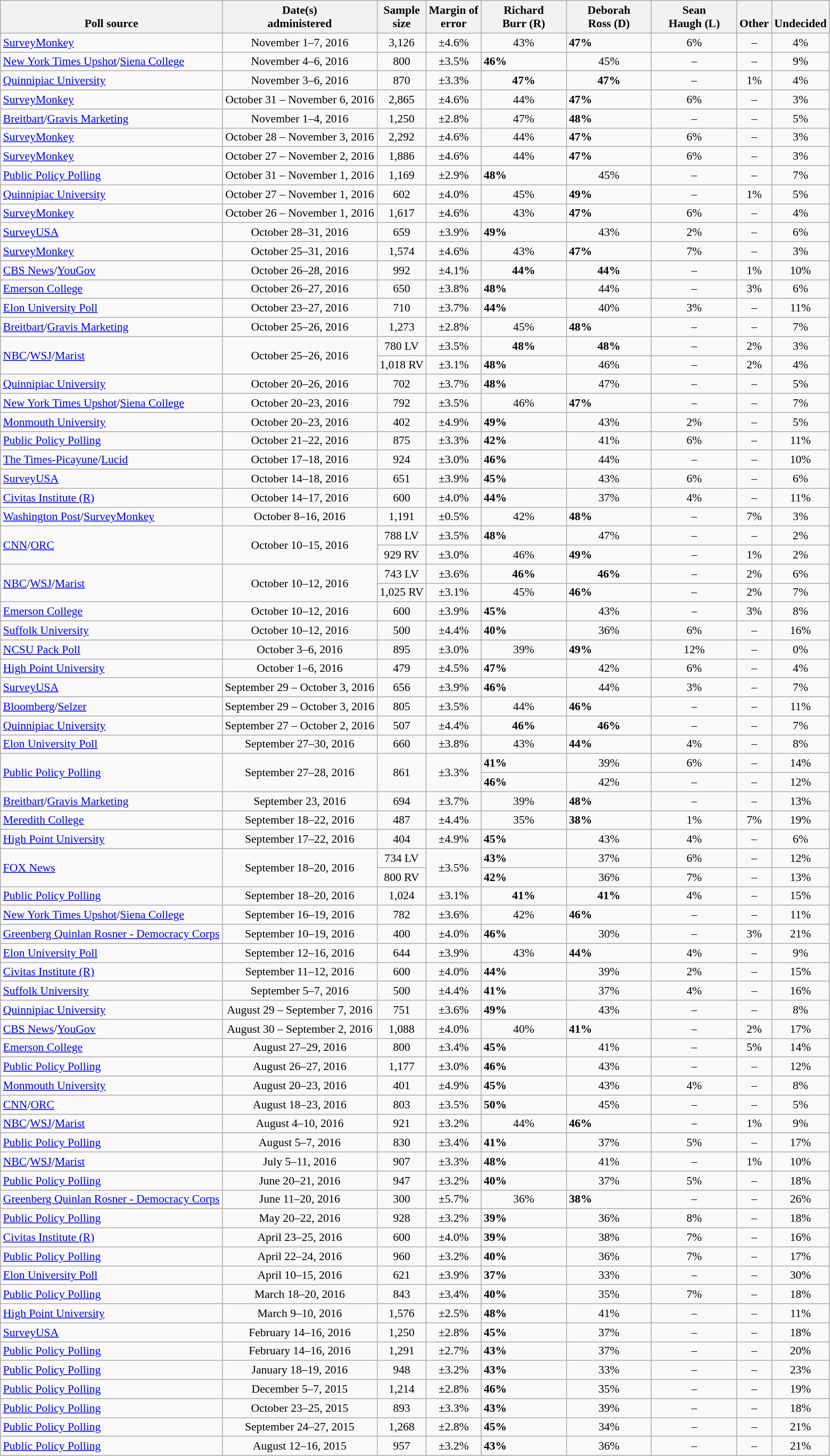<table class="wikitable" style="font-size:90%;">
<tr valign= bottom>
<th>Poll source</th>
<th>Date(s)<br>administered</th>
<th>Sample<br>size</th>
<th>Margin of<br>error</th>
<th style="width:100px;">Richard<br>Burr (R)</th>
<th style="width:100px;">Deborah<br>Ross (D)</th>
<th style="width:100px;">Sean<br>Haugh (L)</th>
<th>Other</th>
<th>Undecided</th>
</tr>
<tr>
<td><a href='#'>SurveyMonkey</a></td>
<td align=center>November 1–7, 2016</td>
<td align=center>3,126</td>
<td align=center>±4.6%</td>
<td align=center>43%</td>
<td><strong>47%</strong></td>
<td align=center>6%</td>
<td align=center>–</td>
<td align=center>4%</td>
</tr>
<tr>
<td><a href='#'>New York Times Upshot</a>/<a href='#'>Siena College</a></td>
<td align=center>November 4–6, 2016</td>
<td align=center>800</td>
<td align=center>±3.5%</td>
<td><strong>46%</strong></td>
<td align=center>45%</td>
<td align=center>–</td>
<td align=center>–</td>
<td align=center>9%</td>
</tr>
<tr>
<td><a href='#'>Quinnipiac University</a></td>
<td align=center>November 3–6, 2016</td>
<td align=center>870</td>
<td align=center>±3.3%</td>
<td align=center><strong>47%</strong></td>
<td align=center><strong>47%</strong></td>
<td align=center>–</td>
<td align=center>1%</td>
<td align=center>4%</td>
</tr>
<tr>
<td><a href='#'>SurveyMonkey</a></td>
<td align=center>October 31 – November 6, 2016</td>
<td align=center>2,865</td>
<td align=center>±4.6%</td>
<td align=center>44%</td>
<td><strong>47%</strong></td>
<td align=center>6%</td>
<td align=center>–</td>
<td align=center>3%</td>
</tr>
<tr>
<td><a href='#'>Breitbart</a>/<a href='#'>Gravis Marketing</a></td>
<td align=center>November 1–4, 2016</td>
<td align=center>1,250</td>
<td align=center>±2.8%</td>
<td align=center>47%</td>
<td><strong>48%</strong></td>
<td align=center>–</td>
<td align=center>–</td>
<td align=center>5%</td>
</tr>
<tr>
<td><a href='#'>SurveyMonkey</a></td>
<td align=center>October 28 – November 3, 2016</td>
<td align=center>2,292</td>
<td align=center>±4.6%</td>
<td align=center>44%</td>
<td><strong>47%</strong></td>
<td align=center>6%</td>
<td align=center>–</td>
<td align=center>3%</td>
</tr>
<tr>
<td><a href='#'>SurveyMonkey</a></td>
<td align=center>October 27 – November 2, 2016</td>
<td align=center>1,886</td>
<td align=center>±4.6%</td>
<td align=center>44%</td>
<td><strong>47%</strong></td>
<td align=center>6%</td>
<td align=center>–</td>
<td align=center>3%</td>
</tr>
<tr>
<td><a href='#'>Public Policy Polling</a></td>
<td align=center>October 31 – November 1, 2016</td>
<td align=center>1,169</td>
<td align=center>±2.9%</td>
<td><strong>48%</strong></td>
<td align=center>45%</td>
<td align=center>–</td>
<td align=center>–</td>
<td align=center>7%</td>
</tr>
<tr>
<td><a href='#'>Quinnipiac University</a></td>
<td align=center>October 27 – November 1, 2016</td>
<td align=center>602</td>
<td align=center>±4.0%</td>
<td align=center>45%</td>
<td><strong>49%</strong></td>
<td align=center>–</td>
<td align=center>1%</td>
<td align=center>5%</td>
</tr>
<tr>
<td><a href='#'>SurveyMonkey</a></td>
<td align=center>October 26 – November 1, 2016</td>
<td align=center>1,617</td>
<td align=center>±4.6%</td>
<td align=center>43%</td>
<td><strong>47%</strong></td>
<td align=center>6%</td>
<td align=center>–</td>
<td align=center>4%</td>
</tr>
<tr>
<td><a href='#'>SurveyUSA</a></td>
<td align=center>October 28–31, 2016</td>
<td align=center>659</td>
<td align=center>±3.9%</td>
<td><strong>49%</strong></td>
<td align=center>43%</td>
<td align=center>2%</td>
<td align=center>–</td>
<td align=center>6%</td>
</tr>
<tr>
<td><a href='#'>SurveyMonkey</a></td>
<td align=center>October 25–31, 2016</td>
<td align=center>1,574</td>
<td align=center>±4.6%</td>
<td align=center>43%</td>
<td><strong>47%</strong></td>
<td align=center>7%</td>
<td align=center>–</td>
<td align=center>3%</td>
</tr>
<tr>
<td><a href='#'>CBS News</a>/<a href='#'>YouGov</a></td>
<td align=center>October 26–28, 2016</td>
<td align=center>992</td>
<td align=center>±4.1%</td>
<td align=center><strong>44%</strong></td>
<td align=center><strong>44%</strong></td>
<td align=center>–</td>
<td align=center>1%</td>
<td align=center>10%</td>
</tr>
<tr>
<td><a href='#'>Emerson College</a></td>
<td align=center>October 26–27, 2016</td>
<td align=center>650</td>
<td align=center>±3.8%</td>
<td><strong>48%</strong></td>
<td align=center>44%</td>
<td align=center>–</td>
<td align=center>3%</td>
<td align=center>6%</td>
</tr>
<tr>
<td><a href='#'>Elon University Poll</a></td>
<td align=center>October 23–27, 2016</td>
<td align=center>710</td>
<td align=center>±3.7%</td>
<td><strong>44%</strong></td>
<td align=center>40%</td>
<td align=center>3%</td>
<td align=center>–</td>
<td align=center>11%</td>
</tr>
<tr>
<td><a href='#'>Breitbart</a>/<a href='#'>Gravis Marketing</a></td>
<td align=center>October 25–26, 2016</td>
<td align=center>1,273</td>
<td align=center>±2.8%</td>
<td align=center>45%</td>
<td><strong>48%</strong></td>
<td align=center>–</td>
<td align=center>–</td>
<td align=center>7%</td>
</tr>
<tr>
<td rowspan=2><a href='#'>NBC</a>/<a href='#'>WSJ</a>/<a href='#'>Marist</a></td>
<td align=center rowspan=2>October 25–26, 2016</td>
<td align=center>780 LV</td>
<td align=center>±3.5%</td>
<td align=center><strong>48%</strong></td>
<td align=center><strong>48%</strong></td>
<td align=center>–</td>
<td align=center>2%</td>
<td align=center>3%</td>
</tr>
<tr>
<td align=center>1,018 RV</td>
<td align=center>±3.1%</td>
<td><strong>48%</strong></td>
<td align=center>46%</td>
<td align=center>–</td>
<td align=center>2%</td>
<td align=center>4%</td>
</tr>
<tr>
<td><a href='#'>Quinnipiac University</a></td>
<td align=center>October 20–26, 2016</td>
<td align=center>702</td>
<td align=center>±3.7%</td>
<td><strong>48%</strong></td>
<td align=center>47%</td>
<td align=center>–</td>
<td align=center>–</td>
<td align=center>5%</td>
</tr>
<tr>
<td><a href='#'>New York Times Upshot</a>/<a href='#'>Siena College</a></td>
<td align=center>October 20–23, 2016</td>
<td align=center>792</td>
<td align=center>±3.5%</td>
<td align=center>46%</td>
<td><strong>47%</strong></td>
<td align=center>–</td>
<td align=center>–</td>
<td align=center>7%</td>
</tr>
<tr>
<td><a href='#'>Monmouth University</a></td>
<td align=center>October 20–23, 2016</td>
<td align=center>402</td>
<td align=center>±4.9%</td>
<td><strong>49%</strong></td>
<td align=center>43%</td>
<td align=center>2%</td>
<td align=center>–</td>
<td align=center>5%</td>
</tr>
<tr>
<td><a href='#'>Public Policy Polling</a></td>
<td align=center>October 21–22, 2016</td>
<td align=center>875</td>
<td align=center>±3.3%</td>
<td><strong>42%</strong></td>
<td align=center>41%</td>
<td align=center>6%</td>
<td align=center>–</td>
<td align=center>11%</td>
</tr>
<tr>
<td><a href='#'>The Times-Picayune</a>/<a href='#'>Lucid</a></td>
<td align=center>October 17–18, 2016</td>
<td align=center>924</td>
<td align=center>±3.0%</td>
<td><strong>46%</strong></td>
<td align=center>44%</td>
<td align=center>–</td>
<td align=center>–</td>
<td align=center>10%</td>
</tr>
<tr>
<td><a href='#'>SurveyUSA</a></td>
<td align=center>October 14–18, 2016</td>
<td align=center>651</td>
<td align=center>±3.9%</td>
<td><strong>45%</strong></td>
<td align=center>43%</td>
<td align=center>6%</td>
<td align=center>–</td>
<td align=center>6%</td>
</tr>
<tr>
<td><a href='#'>Civitas Institute (R)</a></td>
<td align=center>October 14–17, 2016</td>
<td align=center>600</td>
<td align=center>±4.0%</td>
<td><strong>44%</strong></td>
<td align=center>37%</td>
<td align=center>4%</td>
<td align=center>–</td>
<td align=center>11%</td>
</tr>
<tr>
<td><a href='#'>Washington Post</a>/<a href='#'>SurveyMonkey</a></td>
<td align=center>October 8–16, 2016</td>
<td align=center>1,191</td>
<td align=center>±0.5%</td>
<td align=center>42%</td>
<td><strong>48%</strong></td>
<td align=center>–</td>
<td align=center>7%</td>
<td align=center>3%</td>
</tr>
<tr>
<td rowspan=2><a href='#'>CNN</a>/<a href='#'>ORC</a></td>
<td align=center rowspan=2>October 10–15, 2016</td>
<td align=center>788 LV</td>
<td align=center>±3.5%</td>
<td><strong>48%</strong></td>
<td align=center>47%</td>
<td align=center>–</td>
<td align=center>–</td>
<td align=center>2%</td>
</tr>
<tr>
<td align=center>929 RV</td>
<td align=center>±3.0%</td>
<td align=center>46%</td>
<td><strong>49%</strong></td>
<td align=center>–</td>
<td align=center>1%</td>
<td align=center>2%</td>
</tr>
<tr>
<td rowspan=2><a href='#'>NBC</a>/<a href='#'>WSJ</a>/<a href='#'>Marist</a></td>
<td align=center rowspan=2>October 10–12, 2016</td>
<td align=center>743 LV</td>
<td align=center>±3.6%</td>
<td align=center><strong>46%</strong></td>
<td align=center><strong>46%</strong></td>
<td align=center>–</td>
<td align=center>2%</td>
<td align=center>6%</td>
</tr>
<tr>
<td align=center>1,025 RV</td>
<td align=center>±3.1%</td>
<td align=center>45%</td>
<td><strong>46%</strong></td>
<td align=center>–</td>
<td align=center>2%</td>
<td align=center>7%</td>
</tr>
<tr>
<td><a href='#'>Emerson College</a></td>
<td align=center>October 10–12, 2016</td>
<td align=center>600</td>
<td align=center>±3.9%</td>
<td><strong>45%</strong></td>
<td align=center>43%</td>
<td align=center>–</td>
<td align=center>3%</td>
<td align=center>8%</td>
</tr>
<tr>
<td><a href='#'>Suffolk University</a></td>
<td align=center>October 10–12, 2016</td>
<td align=center>500</td>
<td align=center>±4.4%</td>
<td><strong>40%</strong></td>
<td align=center>36%</td>
<td align=center>6%</td>
<td align=center>–</td>
<td align=center>16%</td>
</tr>
<tr>
<td><a href='#'>NCSU Pack Poll</a></td>
<td align=center>October 3–6, 2016</td>
<td align=center>895</td>
<td align=center>±3.0%</td>
<td align=center>39%</td>
<td><strong>49%</strong></td>
<td align=center>12%</td>
<td align=center>–</td>
<td align=center>0%</td>
</tr>
<tr>
<td><a href='#'>High Point University</a></td>
<td align=center>October 1–6, 2016</td>
<td align=center>479</td>
<td align=center>±4.5%</td>
<td><strong>47%</strong></td>
<td align=center>42%</td>
<td align=center>6%</td>
<td align=center>–</td>
<td align=center>4%</td>
</tr>
<tr>
<td><a href='#'>SurveyUSA</a></td>
<td align=center>September 29 – October 3, 2016</td>
<td align=center>656</td>
<td align=center>±3.9%</td>
<td><strong>46%</strong></td>
<td align=center>44%</td>
<td align=center>3%</td>
<td align=center>–</td>
<td align=center>7%</td>
</tr>
<tr>
<td><a href='#'>Bloomberg</a>/<a href='#'>Selzer</a></td>
<td align=center>September 29 – October 3, 2016</td>
<td align=center>805</td>
<td align=center>±3.5%</td>
<td align=center>44%</td>
<td><strong>46%</strong></td>
<td align=center>–</td>
<td align=center>–</td>
<td align=center>11%</td>
</tr>
<tr>
<td><a href='#'>Quinnipiac University</a></td>
<td align=center>September 27 – October 2, 2016</td>
<td align=center>507</td>
<td align=center>±4.4%</td>
<td align=center><strong>46%</strong></td>
<td align=center><strong>46%</strong></td>
<td align=center>–</td>
<td align=center>–</td>
<td align=center>7%</td>
</tr>
<tr>
<td><a href='#'>Elon University Poll</a></td>
<td align=center>September 27–30, 2016</td>
<td align=center>660</td>
<td align=center>±3.8%</td>
<td align=center>43%</td>
<td><strong>44%</strong></td>
<td align=center>4%</td>
<td align=center>–</td>
<td align=center>8%</td>
</tr>
<tr>
<td rowspan=2><a href='#'>Public Policy Polling</a></td>
<td rowspan=2 align=center>September 27–28, 2016</td>
<td rowspan=2 align=center>861</td>
<td rowspan=2 align=center>±3.3%</td>
<td><strong>41%</strong></td>
<td align=center>39%</td>
<td align=center>6%</td>
<td align=center>–</td>
<td align=center>14%</td>
</tr>
<tr>
<td><strong>46%</strong></td>
<td align=center>42%</td>
<td align=center>–</td>
<td align=center>–</td>
<td align=center>12%</td>
</tr>
<tr>
<td><a href='#'>Breitbart</a>/<a href='#'>Gravis Marketing</a></td>
<td align=center>September 23, 2016</td>
<td align=center>694</td>
<td align=center>±3.7%</td>
<td align=center>39%</td>
<td><strong>48%</strong></td>
<td align=center>–</td>
<td align=center>–</td>
<td align=center>13%</td>
</tr>
<tr>
<td><a href='#'>Meredith College</a></td>
<td align=center>September 18–22, 2016</td>
<td align=center>487</td>
<td align=center>±4.4%</td>
<td align=center>35%</td>
<td><strong>38%</strong></td>
<td align=center>1%</td>
<td align=center>7%</td>
<td align=center>19%</td>
</tr>
<tr>
<td><a href='#'>High Point University</a></td>
<td align=center>September 17–22, 2016</td>
<td align=center>404</td>
<td align=center>±4.9%</td>
<td><strong>45%</strong></td>
<td align=center>43%</td>
<td align=center>4%</td>
<td align=center>–</td>
<td align=center>6%</td>
</tr>
<tr>
<td rowspan=2><a href='#'>FOX News</a></td>
<td align=center rowspan=2>September 18–20, 2016</td>
<td align=center>734 LV</td>
<td align=center rowspan=2>±3.5%</td>
<td><strong>43%</strong></td>
<td align=center>37%</td>
<td align=center>6%</td>
<td align=center>–</td>
<td align=center>12%</td>
</tr>
<tr>
<td align=center>800 RV</td>
<td><strong>42%</strong></td>
<td align=center>36%</td>
<td align=center>7%</td>
<td align=center>–</td>
<td align=center>13%</td>
</tr>
<tr>
<td><a href='#'>Public Policy Polling</a></td>
<td align=center>September 18–20, 2016</td>
<td align=center>1,024</td>
<td align=center>±3.1%</td>
<td align=center><strong>41%</strong></td>
<td align=center><strong>41%</strong></td>
<td align=center>4%</td>
<td align=center>–</td>
<td align=center>15%</td>
</tr>
<tr>
<td><a href='#'>New York Times Upshot</a>/<a href='#'>Siena College</a></td>
<td align=center>September 16–19, 2016</td>
<td align=center>782</td>
<td align=center>±3.6%</td>
<td align=center>42%</td>
<td><strong>46%</strong></td>
<td align=center>–</td>
<td align=center>–</td>
<td align=center>11%</td>
</tr>
<tr>
<td><a href='#'>Greenberg Quinlan Rosner - Democracy Corps</a></td>
<td align=center>September 10–19, 2016</td>
<td align=center>400</td>
<td align=center>±4.0%</td>
<td><strong>46%</strong></td>
<td align=center>30%</td>
<td align=center>–</td>
<td align=center>3%</td>
<td align=center>21%</td>
</tr>
<tr>
<td><a href='#'>Elon University Poll</a></td>
<td align=center>September 12–16, 2016</td>
<td align=center>644</td>
<td align=center>±3.9%</td>
<td align=center>43%</td>
<td><strong>44%</strong></td>
<td align=center>4%</td>
<td align=center>–</td>
<td align=center>9%</td>
</tr>
<tr>
<td><a href='#'>Civitas Institute (R)</a></td>
<td align=center>September 11–12, 2016</td>
<td align=center>600</td>
<td align=center>±4.0%</td>
<td><strong>44%</strong></td>
<td align=center>39%</td>
<td align=center>2%</td>
<td align=center>–</td>
<td align=center>15%</td>
</tr>
<tr>
<td><a href='#'>Suffolk University</a></td>
<td align=center>September 5–7, 2016</td>
<td align=center>500</td>
<td align=center>±4.4%</td>
<td><strong>41%</strong></td>
<td align=center>37%</td>
<td align=center>4%</td>
<td align=center>–</td>
<td align=center>16%</td>
</tr>
<tr>
<td><a href='#'>Quinnipiac University</a></td>
<td align=center>August 29 – September 7, 2016</td>
<td align=center>751</td>
<td align=center>±3.6%</td>
<td><strong>49%</strong></td>
<td align=center>43%</td>
<td align=center>–</td>
<td align=center>–</td>
<td align=center>8%</td>
</tr>
<tr>
<td><a href='#'>CBS News</a>/<a href='#'>YouGov</a></td>
<td align=center>August 30 – September 2, 2016</td>
<td align=center>1,088</td>
<td align=center>±4.0%</td>
<td align=center>40%</td>
<td><strong>41%</strong></td>
<td align=center>–</td>
<td align=center>2%</td>
<td align=center>17%</td>
</tr>
<tr>
<td><a href='#'>Emerson College</a></td>
<td align=center>August 27–29, 2016</td>
<td align=center>800</td>
<td align=center>±3.4%</td>
<td><strong>45%</strong></td>
<td align=center>41%</td>
<td align=center>–</td>
<td align=center>5%</td>
<td align=center>14%</td>
</tr>
<tr>
<td><a href='#'>Public Policy Polling</a></td>
<td align=center>August 26–27, 2016</td>
<td align=center>1,177</td>
<td align=center>±3.0%</td>
<td><strong>46%</strong></td>
<td align=center>43%</td>
<td align=center>–</td>
<td align=center>–</td>
<td align=center>12%</td>
</tr>
<tr>
<td><a href='#'>Monmouth University</a></td>
<td align=center>August 20–23, 2016</td>
<td align=center>401</td>
<td align=center>±4.9%</td>
<td><strong>45%</strong></td>
<td align=center>43%</td>
<td align=center>4%</td>
<td align=center>–</td>
<td align=center>8%</td>
</tr>
<tr>
<td><a href='#'>CNN</a>/<a href='#'>ORC</a></td>
<td align=center>August 18–23, 2016</td>
<td align=center>803</td>
<td align=center>±3.5%</td>
<td><strong>50%</strong></td>
<td align=center>45%</td>
<td align=center>–</td>
<td align=center>–</td>
<td align=center>5%</td>
</tr>
<tr>
<td><a href='#'>NBC</a>/<a href='#'>WSJ</a>/<a href='#'>Marist</a></td>
<td align=center>August 4–10, 2016</td>
<td align=center>921</td>
<td align=center>±3.2%</td>
<td align=center>44%</td>
<td><strong>46%</strong></td>
<td align=center>–</td>
<td align=center>1%</td>
<td align=center>9%</td>
</tr>
<tr>
<td><a href='#'>Public Policy Polling</a></td>
<td align=center>August 5–7, 2016</td>
<td align=center>830</td>
<td align=center>±3.4%</td>
<td><strong>41%</strong></td>
<td align=center>37%</td>
<td align=center>5%</td>
<td align=center>–</td>
<td align=center>17%</td>
</tr>
<tr>
<td><a href='#'>NBC</a>/<a href='#'>WSJ</a>/<a href='#'>Marist</a></td>
<td align=center>July 5–11, 2016</td>
<td align=center>907</td>
<td align=center>±3.3%</td>
<td><strong>48%</strong></td>
<td align=center>41%</td>
<td align=center>–</td>
<td align=center>1%</td>
<td align=center>10%</td>
</tr>
<tr>
<td><a href='#'>Public Policy Polling</a></td>
<td align=center>June 20–21, 2016</td>
<td align=center>947</td>
<td align=center>±3.2%</td>
<td><strong>40%</strong></td>
<td align=center>37%</td>
<td align=center>5%</td>
<td align=center>–</td>
<td align=center>18%</td>
</tr>
<tr>
<td><a href='#'>Greenberg Quinlan Rosner - Democracy Corps</a></td>
<td align=center>June 11–20, 2016</td>
<td align=center>300</td>
<td align=center>±5.7%</td>
<td align=center>36%</td>
<td><strong>38%</strong></td>
<td align=center>–</td>
<td align=center>–</td>
<td align=center>26%</td>
</tr>
<tr>
<td><a href='#'>Public Policy Polling</a></td>
<td align=center>May 20–22, 2016</td>
<td align=center>928</td>
<td align=center>±3.2%</td>
<td><strong>39%</strong></td>
<td align=center>36%</td>
<td align=center>8%</td>
<td align=center>–</td>
<td align=center>18%</td>
</tr>
<tr>
<td><a href='#'>Civitas Institute (R)</a></td>
<td align=center>April 23–25, 2016</td>
<td align=center>600</td>
<td align=center>±4.0%</td>
<td><strong>39%</strong></td>
<td align=center>38%</td>
<td align=center>7%</td>
<td align=center>–</td>
<td align=center>16%</td>
</tr>
<tr>
<td><a href='#'>Public Policy Polling</a></td>
<td align=center>April 22–24, 2016</td>
<td align=center>960</td>
<td align=center>±3.2%</td>
<td><strong>40%</strong></td>
<td align=center>36%</td>
<td align=center>7%</td>
<td align=center>–</td>
<td align=center>17%</td>
</tr>
<tr>
<td><a href='#'>Elon University Poll</a></td>
<td align=center>April 10–15, 2016</td>
<td align=center>621</td>
<td align=center>±3.9%</td>
<td><strong>37%</strong></td>
<td align=center>33%</td>
<td align=center>–</td>
<td align=center>–</td>
<td align=center>30%</td>
</tr>
<tr>
<td><a href='#'>Public Policy Polling</a></td>
<td align=center>March 18–20, 2016</td>
<td align=center>843</td>
<td align=center>±3.4%</td>
<td><strong>40%</strong></td>
<td align=center>35%</td>
<td align=center>7%</td>
<td align=center>–</td>
<td align=center>18%</td>
</tr>
<tr>
<td><a href='#'>High Point University</a></td>
<td align=center>March 9–10, 2016</td>
<td align=center>1,576</td>
<td align=center>±2.5%</td>
<td><strong>48%</strong></td>
<td align=center>41%</td>
<td align=center>–</td>
<td align=center>–</td>
<td align=center>11%</td>
</tr>
<tr>
<td><a href='#'>SurveyUSA</a></td>
<td align=center>February 14–16, 2016</td>
<td align=center>1,250</td>
<td align=center>±2.8%</td>
<td><strong>45%</strong></td>
<td align=center>37%</td>
<td align=center>–</td>
<td align=center>–</td>
<td align=center>18%</td>
</tr>
<tr>
<td><a href='#'>Public Policy Polling</a></td>
<td align=center>February 14–16, 2016</td>
<td align=center>1,291</td>
<td align=center>±2.7%</td>
<td><strong>43%</strong></td>
<td align=center>37%</td>
<td align=center>–</td>
<td align=center>–</td>
<td align=center>20%</td>
</tr>
<tr>
<td><a href='#'>Public Policy Polling</a></td>
<td align=center>January 18–19, 2016</td>
<td align=center>948</td>
<td align=center>±3.2%</td>
<td><strong>43%</strong></td>
<td align=center>33%</td>
<td align=center>–</td>
<td align=center>–</td>
<td align=center>23%</td>
</tr>
<tr>
<td><a href='#'>Public Policy Polling</a></td>
<td align=center>December 5–7, 2015</td>
<td align=center>1,214</td>
<td align=center>±2.8%</td>
<td><strong>46%</strong></td>
<td align=center>35%</td>
<td align=center>–</td>
<td align=center>–</td>
<td align=center>19%</td>
</tr>
<tr>
<td><a href='#'>Public Policy Polling</a></td>
<td align=center>October 23–25, 2015</td>
<td align=center>893</td>
<td align=center>±3.3%</td>
<td><strong>43%</strong></td>
<td align=center>39%</td>
<td align=center>–</td>
<td align=center>–</td>
<td align=center>18%</td>
</tr>
<tr>
<td><a href='#'>Public Policy Polling</a></td>
<td align=center>September 24–27, 2015</td>
<td align=center>1,268</td>
<td align=center>±2.8%</td>
<td><strong>45%</strong></td>
<td align=center>34%</td>
<td align=center>–</td>
<td align=center>–</td>
<td align=center>21%</td>
</tr>
<tr>
<td><a href='#'>Public Policy Polling</a></td>
<td align=center>August 12–16, 2015</td>
<td align=center>957</td>
<td align=center>±3.2%</td>
<td><strong>43%</strong></td>
<td align=center>36%</td>
<td align=center>–</td>
<td align=center>–</td>
<td align=center>21%</td>
</tr>
</table>
